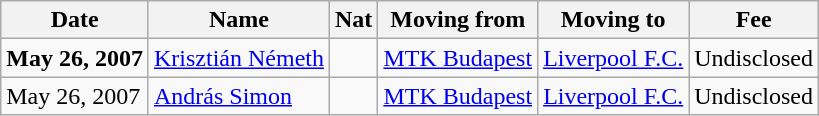<table class="wikitable">
<tr>
<th>Date</th>
<th>Name</th>
<th>Nat</th>
<th>Moving from</th>
<th>Moving to</th>
<th>Fee</th>
</tr>
<tr r65>
<td><strong>May 26, 2007</strong></td>
<td><a href='#'>Krisztián Németh</a></td>
<td></td>
<td><a href='#'>MTK Budapest</a></td>
<td><a href='#'>Liverpool F.C.</a></td>
<td>Undisclosed</td>
</tr>
<tr>
<td>May 26, 2007</td>
<td><a href='#'>András Simon</a></td>
<td></td>
<td><a href='#'>MTK Budapest</a></td>
<td><a href='#'>Liverpool F.C.</a></td>
<td>Undisclosed</td>
</tr>
</table>
